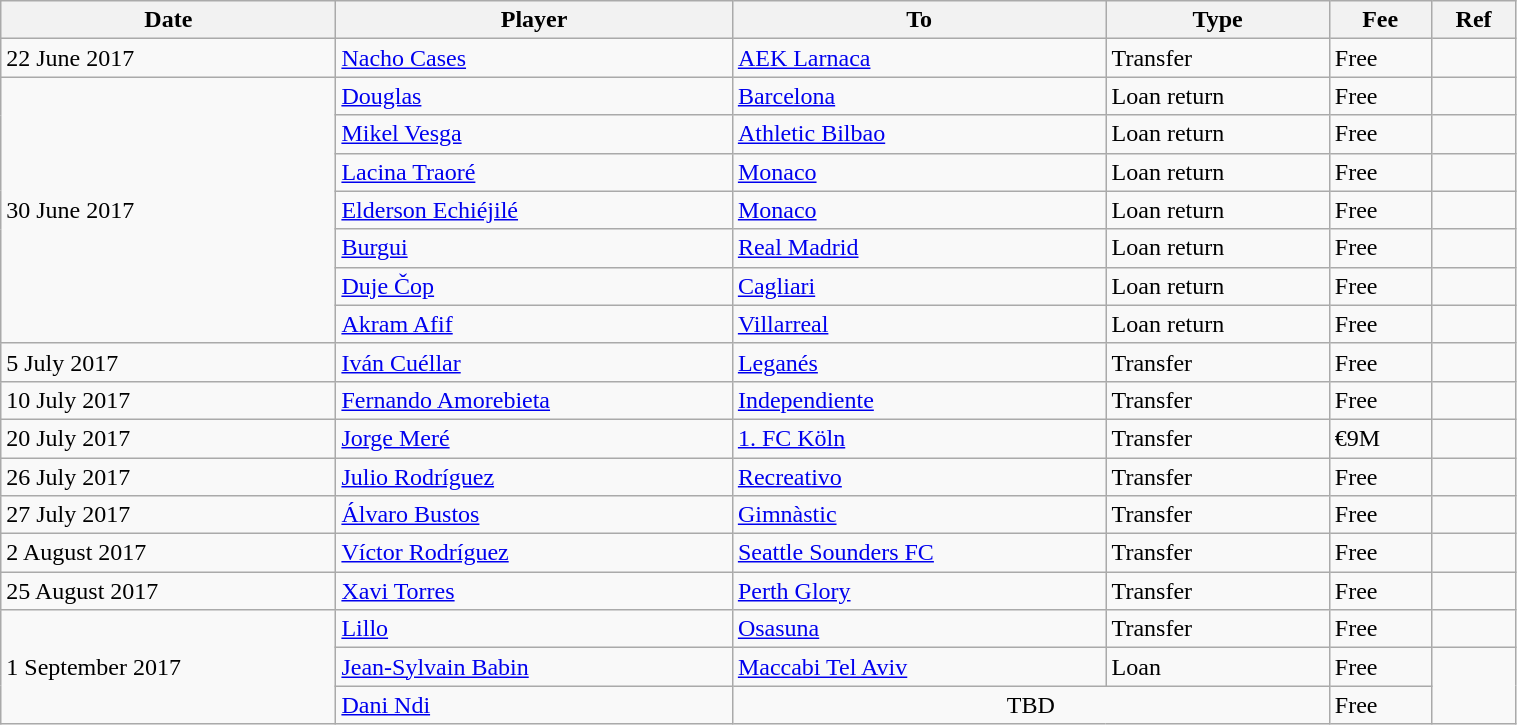<table class="wikitable" style="width:80%;">
<tr>
<th>Date</th>
<th>Player</th>
<th>To</th>
<th>Type</th>
<th>Fee</th>
<th>Ref</th>
</tr>
<tr>
<td>22 June 2017</td>
<td> <a href='#'>Nacho Cases</a></td>
<td> <a href='#'>AEK Larnaca</a></td>
<td>Transfer</td>
<td>Free</td>
<td></td>
</tr>
<tr>
<td rowspan="7">30 June 2017</td>
<td> <a href='#'>Douglas</a></td>
<td> <a href='#'>Barcelona</a></td>
<td>Loan return</td>
<td>Free</td>
<td></td>
</tr>
<tr>
<td> <a href='#'>Mikel Vesga</a></td>
<td> <a href='#'>Athletic Bilbao</a></td>
<td>Loan return</td>
<td>Free</td>
<td></td>
</tr>
<tr>
<td> <a href='#'>Lacina Traoré</a></td>
<td> <a href='#'>Monaco</a></td>
<td>Loan return</td>
<td>Free</td>
<td></td>
</tr>
<tr>
<td> <a href='#'>Elderson Echiéjilé</a></td>
<td> <a href='#'>Monaco</a></td>
<td>Loan return</td>
<td>Free</td>
<td></td>
</tr>
<tr>
<td> <a href='#'>Burgui</a></td>
<td> <a href='#'>Real Madrid</a></td>
<td>Loan return</td>
<td>Free</td>
<td></td>
</tr>
<tr>
<td> <a href='#'>Duje Čop</a></td>
<td> <a href='#'>Cagliari</a></td>
<td>Loan return</td>
<td>Free</td>
<td></td>
</tr>
<tr>
<td> <a href='#'>Akram Afif</a></td>
<td> <a href='#'>Villarreal</a></td>
<td>Loan return</td>
<td>Free</td>
<td></td>
</tr>
<tr>
<td>5 July 2017</td>
<td> <a href='#'>Iván Cuéllar</a></td>
<td> <a href='#'>Leganés</a></td>
<td>Transfer</td>
<td>Free</td>
<td></td>
</tr>
<tr>
<td>10 July 2017</td>
<td> <a href='#'>Fernando Amorebieta</a></td>
<td> <a href='#'>Independiente</a></td>
<td>Transfer</td>
<td>Free</td>
<td></td>
</tr>
<tr>
<td>20 July 2017</td>
<td> <a href='#'>Jorge Meré</a></td>
<td> <a href='#'>1. FC Köln</a></td>
<td>Transfer</td>
<td>€9M</td>
<td></td>
</tr>
<tr>
<td>26 July 2017</td>
<td> <a href='#'>Julio Rodríguez</a></td>
<td> <a href='#'>Recreativo</a></td>
<td>Transfer</td>
<td>Free</td>
<td></td>
</tr>
<tr>
<td>27 July 2017</td>
<td> <a href='#'>Álvaro Bustos</a></td>
<td> <a href='#'>Gimnàstic</a></td>
<td>Transfer</td>
<td>Free</td>
<td></td>
</tr>
<tr>
<td>2 August 2017</td>
<td> <a href='#'>Víctor Rodríguez</a></td>
<td> <a href='#'>Seattle Sounders FC</a></td>
<td>Transfer</td>
<td>Free</td>
<td></td>
</tr>
<tr>
<td>25 August 2017</td>
<td> <a href='#'>Xavi Torres</a></td>
<td> <a href='#'>Perth Glory</a></td>
<td>Transfer</td>
<td>Free</td>
<td></td>
</tr>
<tr>
<td rowspan="3">1 September 2017</td>
<td> <a href='#'>Lillo</a></td>
<td> <a href='#'>Osasuna</a></td>
<td>Transfer</td>
<td>Free</td>
<td></td>
</tr>
<tr>
<td> <a href='#'>Jean-Sylvain Babin</a></td>
<td> <a href='#'>Maccabi Tel Aviv</a></td>
<td>Loan</td>
<td>Free</td>
<td rowspan="2"></td>
</tr>
<tr>
<td> <a href='#'>Dani Ndi</a></td>
<td colspan="2" style="text-align:center;">TBD</td>
<td>Free</td>
</tr>
</table>
